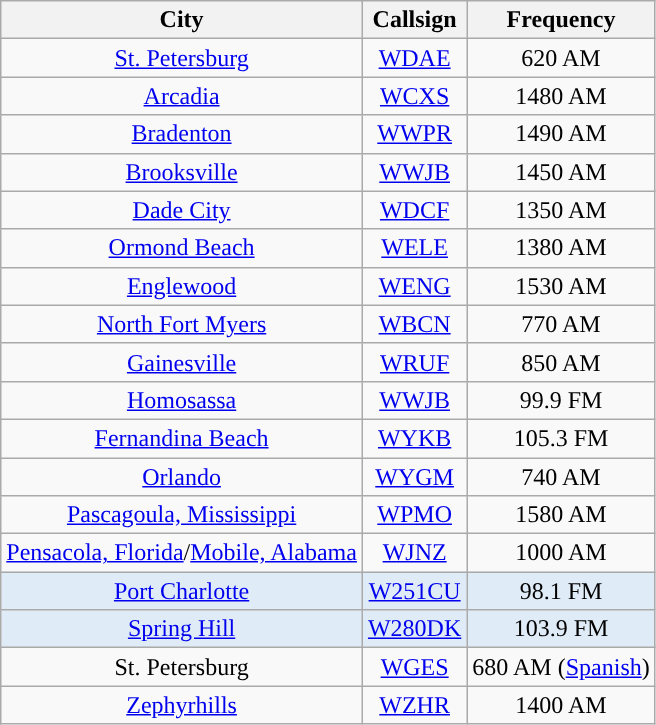<table class="wikitable sortable" style="text-align: center;">
<tr>
<th>City</th>
<th>Callsign</th>
<th>Frequency</th>
</tr>
<tr>
<td><a href='#'>St. Petersburg</a></td>
<td><a href='#'>WDAE</a></td>
<td>620 AM</td>
</tr>
<tr>
<td><a href='#'>Arcadia</a></td>
<td><a href='#'>WCXS</a></td>
<td>1480 AM</td>
</tr>
<tr>
<td><a href='#'>Bradenton</a></td>
<td><a href='#'>WWPR</a></td>
<td>1490 AM</td>
</tr>
<tr>
<td><a href='#'>Brooksville</a></td>
<td><a href='#'>WWJB</a></td>
<td>1450 AM</td>
</tr>
<tr>
<td><a href='#'>Dade City</a></td>
<td><a href='#'>WDCF</a></td>
<td>1350 AM</td>
</tr>
<tr>
<td><a href='#'>Ormond Beach</a></td>
<td><a href='#'>WELE</a></td>
<td>1380 AM</td>
</tr>
<tr>
<td><a href='#'>Englewood</a></td>
<td><a href='#'>WENG</a></td>
<td>1530 AM</td>
</tr>
<tr>
<td><a href='#'>North Fort Myers</a></td>
<td><a href='#'>WBCN</a></td>
<td>770 AM</td>
</tr>
<tr>
<td><a href='#'>Gainesville</a></td>
<td><a href='#'>WRUF</a></td>
<td>850 AM</td>
</tr>
<tr>
<td><a href='#'>Homosassa</a></td>
<td><a href='#'>WWJB</a></td>
<td data-sort-value=099900>99.9 FM</td>
</tr>
<tr>
<td><a href='#'>Fernandina Beach</a></td>
<td><a href='#'>WYKB</a></td>
<td data-sort-value=105300>105.3 FM</td>
</tr>
<tr>
<td><a href='#'>Orlando</a></td>
<td><a href='#'>WYGM</a></td>
<td>740 AM</td>
</tr>
<tr>
<td><a href='#'>Pascagoula, Mississippi</a></td>
<td><a href='#'>WPMO</a></td>
<td>1580 AM</td>
</tr>
<tr>
<td><a href='#'>Pensacola, Florida</a>/<a href='#'>Mobile, Alabama</a></td>
<td><a href='#'>WJNZ</a></td>
<td>1000 AM</td>
</tr>
<tr style="background-color:#DFEBF6;">
<td><a href='#'>Port Charlotte</a></td>
<td><a href='#'>W251CU</a></td>
<td data-sort-value=098190>98.1 FM</td>
</tr>
<tr style="background-color:#DFEBF6;">
<td><a href='#'>Spring Hill</a></td>
<td><a href='#'>W280DK</a></td>
<td data-sort-value=103990>103.9 FM</td>
</tr>
<tr>
<td>St. Petersburg</td>
<td><a href='#'>WGES</a></td>
<td>680 AM (<a href='#'>Spanish</a>)</td>
</tr>
<tr>
<td><a href='#'>Zephyrhills</a></td>
<td><a href='#'>WZHR</a></td>
<td>1400 AM</td>
</tr>
</table>
